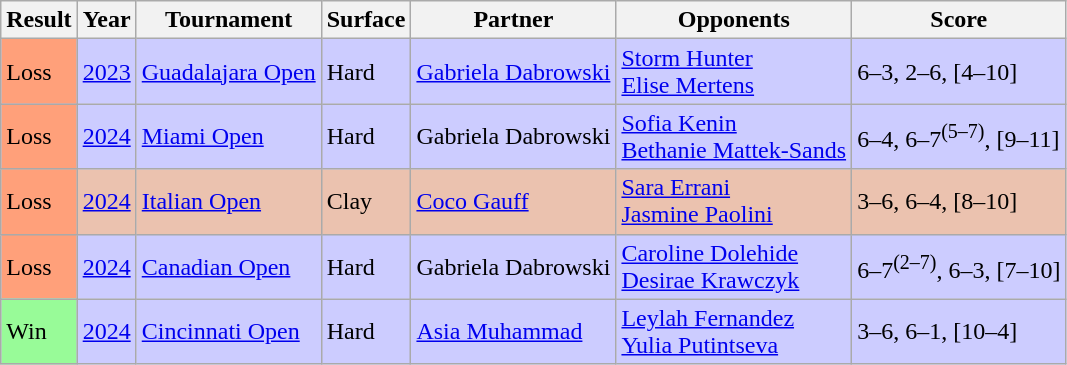<table class="sortable wikitable">
<tr>
<th>Result</th>
<th>Year</th>
<th>Tournament</th>
<th>Surface</th>
<th>Partner</th>
<th>Opponents</th>
<th class="unsortable">Score</th>
</tr>
<tr style="background:#ccf;">
<td style="background:#ffa07a;">Loss</td>
<td><a href='#'>2023</a></td>
<td><a href='#'>Guadalajara Open</a></td>
<td>Hard</td>
<td> <a href='#'>Gabriela Dabrowski</a></td>
<td> <a href='#'>Storm Hunter</a> <br>  <a href='#'>Elise Mertens</a></td>
<td>6–3, 2–6, [4–10]</td>
</tr>
<tr style="background:#ccf;">
<td style="background:#ffa07a;">Loss</td>
<td><a href='#'>2024</a></td>
<td><a href='#'>Miami Open</a></td>
<td>Hard</td>
<td> Gabriela Dabrowski</td>
<td> <a href='#'>Sofia Kenin</a> <br>  <a href='#'>Bethanie Mattek-Sands</a></td>
<td>6–4, 6–7<sup>(5–7)</sup>, [9–11]</td>
</tr>
<tr style="background:#ebc2af;">
<td style="background:#ffa07a;">Loss</td>
<td><a href='#'>2024</a></td>
<td><a href='#'>Italian Open</a></td>
<td>Clay</td>
<td> <a href='#'>Coco Gauff</a></td>
<td> <a href='#'>Sara Errani</a> <br>  <a href='#'>Jasmine Paolini</a></td>
<td>3–6, 6–4, [8–10]</td>
</tr>
<tr style="background:#ccf;">
<td style="background:#ffa07a;">Loss</td>
<td><a href='#'>2024</a></td>
<td><a href='#'>Canadian Open</a></td>
<td>Hard</td>
<td> Gabriela Dabrowski</td>
<td> <a href='#'>Caroline Dolehide</a> <br>  <a href='#'>Desirae Krawczyk</a></td>
<td>6–7<sup>(2–7)</sup>, 6–3, [7–10]</td>
</tr>
<tr bgcolor=CCCCFF>
<td style=background:#98fb98>Win</td>
<td><a href='#'>2024</a></td>
<td><a href='#'>Cincinnati Open</a></td>
<td>Hard</td>
<td> <a href='#'>Asia Muhammad</a></td>
<td> <a href='#'>Leylah Fernandez</a> <br>  <a href='#'>Yulia Putintseva</a></td>
<td>3–6, 6–1, [10–4]</td>
</tr>
</table>
